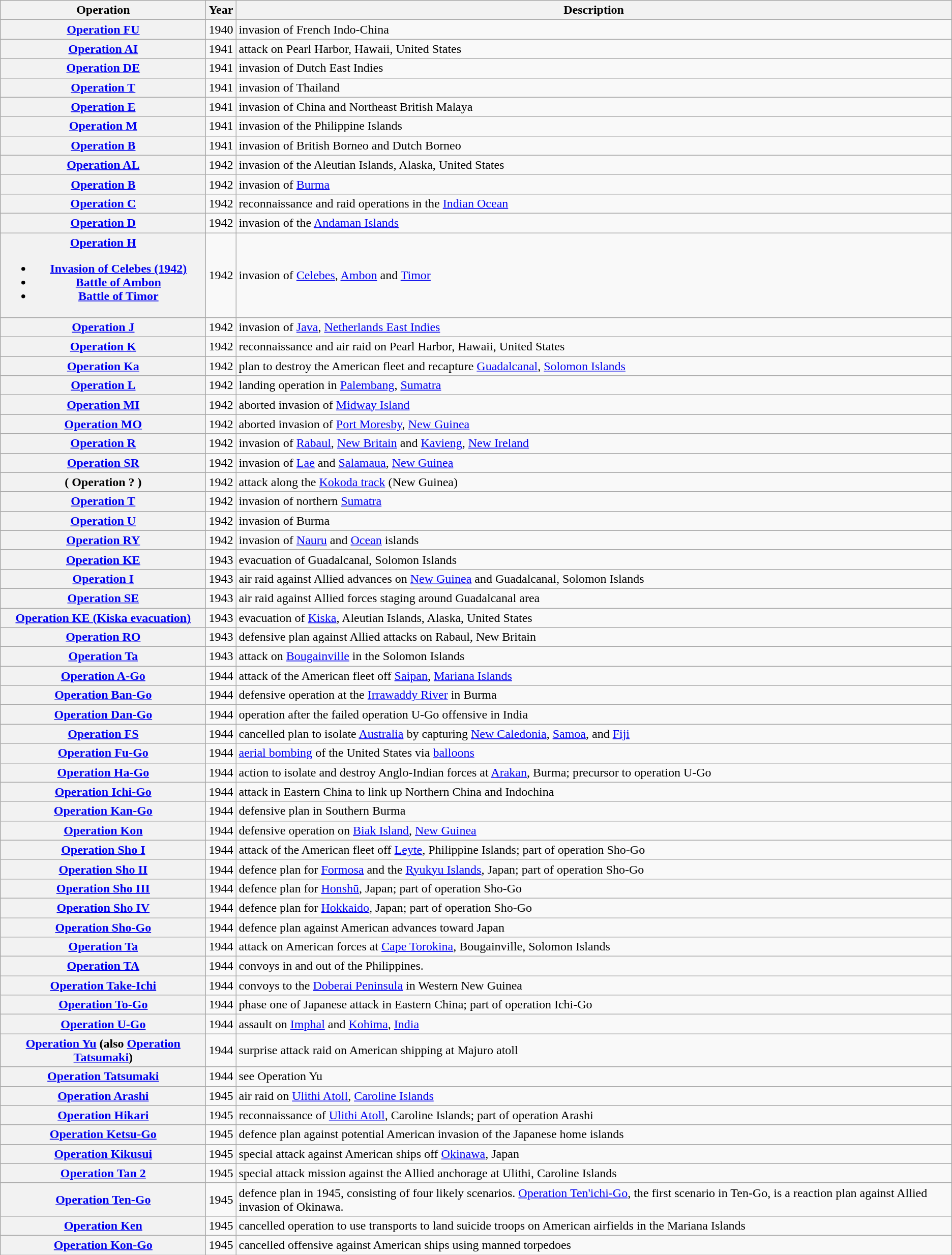<table class="wikitable plainrowheaders sortable">
<tr>
<th scope="col" data-sort-type=text>Operation</th>
<th scope="col" data-sort-type=date>Year</th>
<th scope="col" class=unsortable>Description</th>
</tr>
<tr>
<th scope="row"><a href='#'>Operation FU</a></th>
<td>1940</td>
<td>invasion of French Indo-China</td>
</tr>
<tr>
<th scope="row"><a href='#'>Operation AI</a></th>
<td>1941</td>
<td>attack on Pearl Harbor, Hawaii, United States</td>
</tr>
<tr>
<th scope="row"><a href='#'>Operation DE</a></th>
<td>1941</td>
<td>invasion of Dutch East Indies</td>
</tr>
<tr>
<th scope="row"><a href='#'>Operation T</a></th>
<td>1941</td>
<td>invasion of Thailand</td>
</tr>
<tr>
<th scope="row"><a href='#'>Operation E</a></th>
<td>1941</td>
<td>invasion of China and Northeast British Malaya<br></td>
</tr>
<tr>
<th scope="row"><a href='#'>Operation M</a></th>
<td>1941</td>
<td>invasion of the Philippine Islands</td>
</tr>
<tr>
<th scope="row"><a href='#'>Operation B</a></th>
<td>1941</td>
<td>invasion of British Borneo and Dutch Borneo</td>
</tr>
<tr>
<th scope="row"><a href='#'>Operation AL</a></th>
<td>1942</td>
<td>invasion of the Aleutian Islands, Alaska, United States</td>
</tr>
<tr>
<th scope="row"><a href='#'>Operation B</a></th>
<td>1942</td>
<td>invasion of <a href='#'>Burma</a></td>
</tr>
<tr>
<th scope="row"><a href='#'>Operation C</a></th>
<td>1942</td>
<td>reconnaissance and raid operations in the <a href='#'>Indian Ocean</a></td>
</tr>
<tr>
<th scope="row"><a href='#'>Operation D</a></th>
<td>1942</td>
<td>invasion of the <a href='#'>Andaman Islands</a></td>
</tr>
<tr>
<th scope="row"><a href='#'>Operation H</a><br><ul><li><a href='#'>Invasion of Celebes (1942)</a></li><li><a href='#'>Battle of Ambon</a></li><li><a href='#'>Battle of Timor</a></li></ul></th>
<td>1942</td>
<td>invasion of <a href='#'>Celebes</a>, <a href='#'>Ambon</a> and <a href='#'>Timor</a></td>
</tr>
<tr>
<th scope="row"><a href='#'>Operation J</a></th>
<td>1942</td>
<td>invasion of <a href='#'>Java</a>, <a href='#'>Netherlands East Indies</a></td>
</tr>
<tr>
<th scope="row"><a href='#'>Operation K</a></th>
<td>1942</td>
<td>reconnaissance and air raid on Pearl Harbor, Hawaii, United States</td>
</tr>
<tr>
<th scope="row"><a href='#'>Operation Ka</a></th>
<td>1942</td>
<td>plan to destroy the American fleet and recapture <a href='#'>Guadalcanal</a>, <a href='#'>Solomon Islands</a></td>
</tr>
<tr>
<th scope="row"><a href='#'>Operation L</a></th>
<td>1942</td>
<td>landing operation in <a href='#'>Palembang</a>, <a href='#'>Sumatra</a></td>
</tr>
<tr>
<th scope="row"><a href='#'>Operation MI</a></th>
<td>1942</td>
<td>aborted invasion of <a href='#'>Midway Island</a></td>
</tr>
<tr>
<th scope="row"><a href='#'>Operation MO</a></th>
<td>1942</td>
<td>aborted invasion of <a href='#'>Port Moresby</a>, <a href='#'>New Guinea</a></td>
</tr>
<tr>
<th scope="row"><a href='#'>Operation R</a></th>
<td>1942</td>
<td>invasion of <a href='#'>Rabaul</a>, <a href='#'>New Britain</a> and <a href='#'>Kavieng</a>, <a href='#'>New Ireland</a></td>
</tr>
<tr>
<th scope="row"><a href='#'>Operation SR</a></th>
<td>1942</td>
<td>invasion of <a href='#'>Lae</a> and <a href='#'>Salamaua</a>, <a href='#'>New Guinea</a></td>
</tr>
<tr>
<th scope="row">( Operation ? )</th>
<td>1942</td>
<td>attack along the <a href='#'>Kokoda track</a> (New Guinea)</td>
</tr>
<tr>
<th scope="row"><a href='#'>Operation T</a></th>
<td>1942</td>
<td>invasion of northern <a href='#'>Sumatra</a></td>
</tr>
<tr>
<th scope="row"><a href='#'>Operation U</a></th>
<td>1942</td>
<td>invasion of Burma</td>
</tr>
<tr>
<th scope="row"><a href='#'>Operation RY</a></th>
<td>1942</td>
<td>invasion of <a href='#'>Nauru</a> and <a href='#'>Ocean</a> islands</td>
</tr>
<tr>
<th scope="row"><a href='#'>Operation KE</a></th>
<td>1943</td>
<td>evacuation of Guadalcanal, Solomon Islands</td>
</tr>
<tr>
<th scope="row"><a href='#'>Operation I</a></th>
<td>1943</td>
<td>air raid against Allied advances on <a href='#'>New Guinea</a> and Guadalcanal, Solomon Islands</td>
</tr>
<tr>
<th scope="row"><a href='#'>Operation SE</a></th>
<td>1943</td>
<td>air raid against Allied forces staging around Guadalcanal area</td>
</tr>
<tr>
<th scope="row"><a href='#'>Operation KE (Kiska evacuation)</a></th>
<td>1943</td>
<td>evacuation of <a href='#'>Kiska</a>, Aleutian Islands, Alaska, United States</td>
</tr>
<tr>
<th scope="row"><a href='#'>Operation RO</a></th>
<td>1943</td>
<td>defensive plan against Allied attacks on Rabaul, New Britain</td>
</tr>
<tr>
<th scope="row"><a href='#'>Operation Ta</a></th>
<td>1943</td>
<td>attack on <a href='#'>Bougainville</a> in the Solomon Islands</td>
</tr>
<tr>
<th scope="row"><a href='#'>Operation A-Go</a></th>
<td>1944</td>
<td>attack of the American fleet off <a href='#'>Saipan</a>, <a href='#'>Mariana Islands</a></td>
</tr>
<tr>
<th scope="row"><a href='#'>Operation Ban-Go</a></th>
<td>1944</td>
<td>defensive operation at the <a href='#'>Irrawaddy River</a> in Burma</td>
</tr>
<tr>
<th scope="row"><a href='#'>Operation Dan-Go</a></th>
<td>1944</td>
<td>operation after the failed operation U-Go offensive in India</td>
</tr>
<tr>
<th scope="row"><a href='#'>Operation FS</a></th>
<td>1944</td>
<td>cancelled plan to isolate <a href='#'>Australia</a> by capturing <a href='#'>New Caledonia</a>, <a href='#'>Samoa</a>, and <a href='#'>Fiji</a></td>
</tr>
<tr>
<th scope="row"><a href='#'>Operation Fu-Go</a></th>
<td>1944</td>
<td><a href='#'>aerial bombing</a> of the United States via <a href='#'>balloons</a></td>
</tr>
<tr>
<th scope="row"><a href='#'>Operation Ha-Go</a></th>
<td>1944</td>
<td>action to isolate and destroy Anglo-Indian forces at <a href='#'>Arakan</a>, Burma; precursor to operation U-Go</td>
</tr>
<tr>
<th scope="row"><a href='#'>Operation Ichi-Go</a></th>
<td>1944</td>
<td>attack in Eastern China to link up Northern China and Indochina</td>
</tr>
<tr>
<th scope="row"><a href='#'>Operation Kan-Go</a></th>
<td>1944</td>
<td>defensive plan in Southern Burma</td>
</tr>
<tr>
<th scope="row"><a href='#'>Operation Kon</a></th>
<td>1944</td>
<td>defensive operation on <a href='#'>Biak Island</a>, <a href='#'>New Guinea</a></td>
</tr>
<tr>
<th scope="row"><a href='#'>Operation Sho I</a></th>
<td>1944</td>
<td>attack of the American fleet off <a href='#'>Leyte</a>, Philippine Islands; part of operation Sho-Go</td>
</tr>
<tr>
<th scope="row"><a href='#'>Operation Sho II</a></th>
<td>1944</td>
<td>defence plan for <a href='#'>Formosa</a> and the <a href='#'>Ryukyu Islands</a>, Japan; part of operation Sho-Go</td>
</tr>
<tr>
<th scope="row"><a href='#'>Operation Sho III</a></th>
<td>1944</td>
<td>defence plan for <a href='#'>Honshū</a>, Japan; part of operation Sho-Go</td>
</tr>
<tr>
<th scope="row"><a href='#'>Operation Sho IV</a></th>
<td>1944</td>
<td>defence plan for <a href='#'>Hokkaido</a>, Japan; part of operation Sho-Go</td>
</tr>
<tr>
<th scope="row"><a href='#'>Operation Sho-Go</a></th>
<td>1944</td>
<td>defence plan against American advances toward Japan</td>
</tr>
<tr>
<th scope="row"><a href='#'>Operation Ta</a></th>
<td>1944</td>
<td>attack on American forces at <a href='#'>Cape Torokina</a>, Bougainville, Solomon Islands</td>
</tr>
<tr>
<th scope="row"><a href='#'>Operation TA</a></th>
<td>1944</td>
<td>convoys in and out of the Philippines.</td>
</tr>
<tr>
<th scope="row"><a href='#'>Operation Take-Ichi</a></th>
<td>1944</td>
<td>convoys to the <a href='#'>Doberai Peninsula</a> in Western New Guinea</td>
</tr>
<tr>
<th scope="row"><a href='#'>Operation To-Go</a></th>
<td>1944</td>
<td>phase one of Japanese attack in Eastern China; part of operation Ichi-Go</td>
</tr>
<tr>
<th scope="row"><a href='#'>Operation U-Go</a></th>
<td>1944</td>
<td>assault on <a href='#'>Imphal</a> and <a href='#'>Kohima</a>, <a href='#'>India</a></td>
</tr>
<tr>
<th scope="row"><a href='#'>Operation Yu</a> (also <a href='#'>Operation Tatsumaki</a>)</th>
<td>1944</td>
<td>surprise attack raid on American shipping at Majuro atoll</td>
</tr>
<tr>
<th scope="row"><a href='#'>Operation Tatsumaki</a></th>
<td>1944</td>
<td>see Operation Yu</td>
</tr>
<tr>
<th scope="row"><a href='#'>Operation Arashi</a></th>
<td>1945</td>
<td>air raid on <a href='#'>Ulithi Atoll</a>, <a href='#'>Caroline Islands</a></td>
</tr>
<tr>
<th scope="row"><a href='#'>Operation Hikari</a></th>
<td>1945</td>
<td>reconnaissance of <a href='#'>Ulithi Atoll</a>, Caroline Islands; part of operation Arashi</td>
</tr>
<tr>
<th scope="row"><a href='#'>Operation Ketsu-Go</a></th>
<td>1945</td>
<td>defence plan against potential American invasion of the Japanese home islands</td>
</tr>
<tr>
<th scope="row"><a href='#'>Operation Kikusui</a></th>
<td>1945</td>
<td>special attack against American ships off <a href='#'>Okinawa</a>, Japan</td>
</tr>
<tr>
<th scope="row"><a href='#'>Operation Tan 2</a></th>
<td>1945</td>
<td>special attack mission against the Allied anchorage at Ulithi, Caroline Islands</td>
</tr>
<tr>
<th scope="row"><a href='#'>Operation Ten-Go</a></th>
<td>1945</td>
<td>defence plan in 1945, consisting of four likely scenarios. <a href='#'>Operation Ten'ichi-Go</a>, the first scenario in Ten-Go, is a reaction plan against Allied invasion of Okinawa.</td>
</tr>
<tr>
<th scope="row"><a href='#'>Operation Ken</a></th>
<td>1945</td>
<td>cancelled operation to use transports to land suicide troops on American airfields in the Mariana Islands</td>
</tr>
<tr>
<th scope="row"><a href='#'>Operation Kon-Go</a></th>
<td>1945</td>
<td>cancelled offensive against American ships using manned torpedoes</td>
</tr>
</table>
